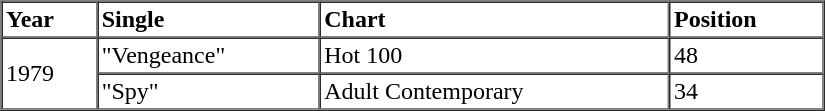<table border=1 cellspacing=0 cellpadding=2 width="550px">
<tr>
<th align="left">Year</th>
<th align="left">Single</th>
<th align="left">Chart</th>
<th align="left">Position</th>
</tr>
<tr>
<td align="left" rowspan="2">1979</td>
<td align="left">"Vengeance"</td>
<td align="left">Hot 100</td>
<td align="left">48</td>
</tr>
<tr>
<td align="left">"Spy"</td>
<td align="left">Adult Contemporary</td>
<td align="left">34</td>
</tr>
<tr>
</tr>
</table>
